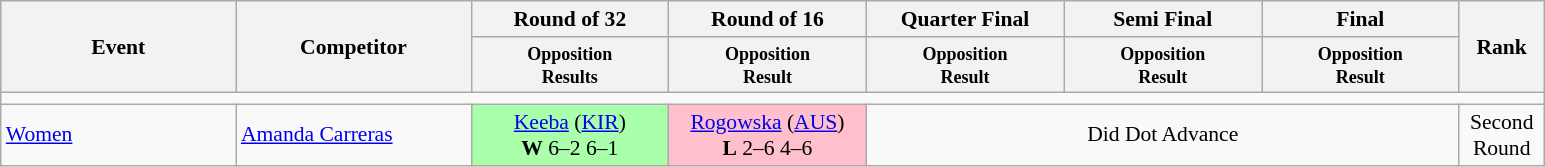<table class=wikitable style="font-size:90%">
<tr>
<th rowspan="2" width=150>Event</th>
<th rowspan="2" width=150>Competitor</th>
<th width=125>Round of 32</th>
<th width=125>Round of 16</th>
<th width=125>Quarter Final</th>
<th width=125>Semi Final</th>
<th width=125>Final</th>
<th rowspan="2" width=50>Rank</th>
</tr>
<tr>
<th style="line-height:1em"><small>Opposition<br>Results</small></th>
<th style="line-height:1em"><small>Opposition<br>Result</small></th>
<th style="line-height:1em"><small>Opposition<br>Result</small></th>
<th style="line-height:1em"><small>Opposition<br>Result</small></th>
<th style="line-height:1em"><small>Opposition<br>Result</small></th>
</tr>
<tr>
<td colspan=8 height=1></td>
</tr>
<tr>
<td><a href='#'>Women</a></td>
<td><a href='#'>Amanda Carreras</a></td>
<td align="center" bgcolor="aaffaa"> <a href='#'>Keeba</a> (<a href='#'>KIR</a>)<br><strong>W</strong> 6–2 6–1</td>
<td align="center" bgcolor="pink"> <a href='#'>Rogowska</a> (<a href='#'>AUS</a>)<br><strong>L</strong> 2–6 4–6</td>
<td align="center" colspan="3">Did Dot Advance</td>
<td align="center">Second Round</td>
</tr>
</table>
